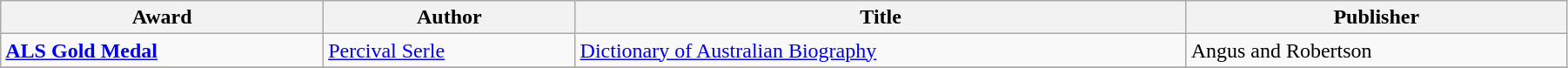<table class="wikitable" width=95%>
<tr>
<th>Award</th>
<th>Author</th>
<th>Title</th>
<th>Publisher</th>
</tr>
<tr>
<td><strong><a href='#'>ALS Gold Medal</a></strong></td>
<td><a href='#'>Percival Serle</a></td>
<td><a href='#'>Dictionary of Australian Biography</a></td>
<td>Angus and Robertson</td>
</tr>
<tr>
</tr>
</table>
